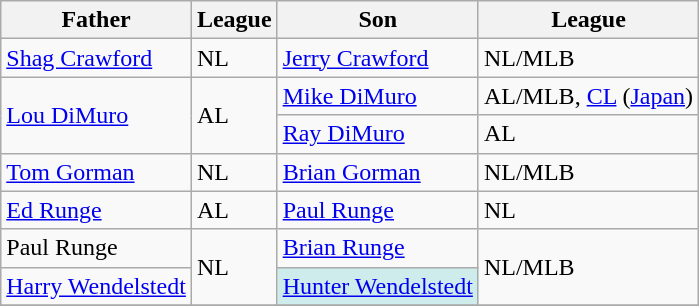<table class="wikitable" style="float">
<tr style="white-space: nowrap;">
<th>Father</th>
<th>League</th>
<th>Son</th>
<th>League</th>
</tr>
<tr>
<td><a href='#'>Shag Crawford</a></td>
<td>NL</td>
<td><a href='#'>Jerry Crawford</a></td>
<td>NL/MLB</td>
</tr>
<tr>
<td rowspan=2><a href='#'>Lou DiMuro</a></td>
<td rowspan=2>AL</td>
<td><a href='#'>Mike DiMuro</a></td>
<td>AL/MLB, <a href='#'>CL</a> (<a href='#'>Japan</a>)</td>
</tr>
<tr>
<td><a href='#'>Ray DiMuro</a></td>
<td>AL</td>
</tr>
<tr>
<td><a href='#'>Tom Gorman</a></td>
<td>NL</td>
<td><a href='#'>Brian Gorman</a></td>
<td>NL/MLB</td>
</tr>
<tr>
<td><a href='#'>Ed Runge</a></td>
<td>AL</td>
<td><a href='#'>Paul Runge</a></td>
<td>NL</td>
</tr>
<tr>
<td>Paul Runge</td>
<td rowspan="2">NL</td>
<td><a href='#'>Brian Runge</a></td>
<td rowspan="2">NL/MLB</td>
</tr>
<tr>
<td><a href='#'>Harry Wendelstedt</a></td>
<td style="background:#cfecec;"><a href='#'>Hunter Wendelstedt</a></td>
</tr>
<tr>
</tr>
</table>
